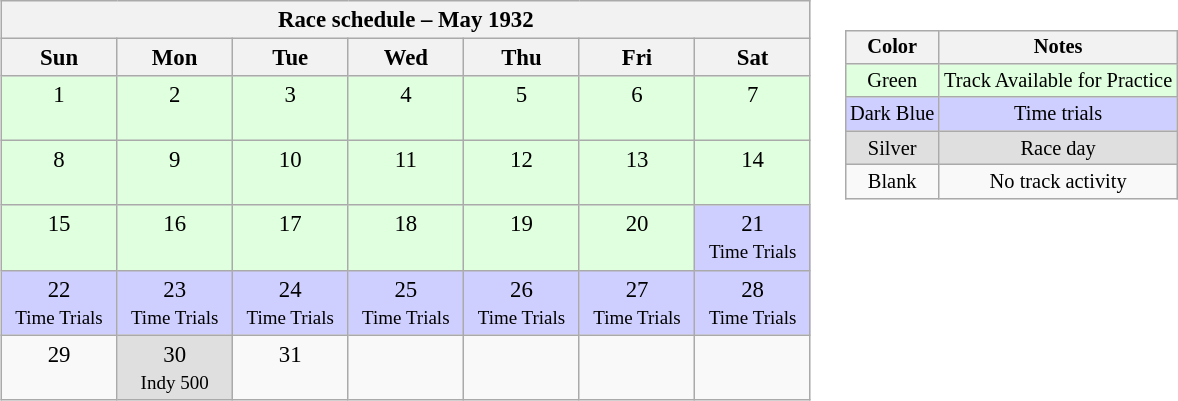<table>
<tr>
<td><br><table class="wikitable" style="text-align:center; font-size:95%">
<tr valign="top">
<th colspan=7>Race schedule – May 1932</th>
</tr>
<tr>
<th scope="col" width="70">Sun</th>
<th scope="col" width="70">Mon</th>
<th scope="col" width="70">Tue</th>
<th scope="col" width="70">Wed</th>
<th scope="col" width="70">Thu</th>
<th scope="col" width="70">Fri</th>
<th scope="col" width="70">Sat</th>
</tr>
<tr>
<td style="background:#DFFFDF;">1<br> </td>
<td style="background:#DFFFDF;">2<br> </td>
<td style="background:#DFFFDF;">3<br> </td>
<td style="background:#DFFFDF;">4<br> </td>
<td style="background:#DFFFDF;">5<br> </td>
<td style="background:#DFFFDF;">6<br> </td>
<td style="background:#DFFFDF;">7<br> </td>
</tr>
<tr>
<td style="background:#DFFFDF;">8<br> </td>
<td style="background:#DFFFDF;">9<br> </td>
<td style="background:#DFFFDF;">10<br> </td>
<td style="background:#DFFFDF;">11<br> </td>
<td style="background:#DFFFDF;">12<br> </td>
<td style="background:#DFFFDF;">13<br> </td>
<td style="background:#DFFFDF;">14<br> </td>
</tr>
<tr>
<td style="background:#DFFFDF;">15<br> </td>
<td style="background:#DFFFDF;">16<br> </td>
<td style="background:#DFFFDF;">17<br> </td>
<td style="background:#DFFFDF;">18<br> </td>
<td style="background:#DFFFDF;">19<br> </td>
<td style="background:#DFFFDF;">20<br> </td>
<td style="background:#CFCFFF;">21<br><small>Time Trials</small></td>
</tr>
<tr>
<td style="background:#CFCFFF;">22<br><small>Time Trials</small></td>
<td style="background:#CFCFFF;">23<br><small>Time Trials</small></td>
<td style="background:#CFCFFF;">24<br><small>Time Trials</small></td>
<td style="background:#CFCFFF;">25<br><small>Time Trials</small></td>
<td style="background:#CFCFFF;">26<br><small>Time Trials</small></td>
<td style="background:#CFCFFF;">27<br><small>Time Trials</small></td>
<td style="background:#CFCFFF;">28<br><small>Time Trials</small></td>
</tr>
<tr>
<td>29<br> </td>
<td style="background:#DFDFDF;">30<br><small>Indy 500</small></td>
<td>31<br> </td>
<td> </td>
<td> </td>
<td> </td>
<td> </td>
</tr>
</table>
</td>
<td valign="top"><br><table>
<tr>
<td><br><table style="margin-right:0; font-size:85%; text-align:center;" class="wikitable">
<tr>
<th>Color</th>
<th>Notes</th>
</tr>
<tr style="background:#DFFFDF;">
<td>Green</td>
<td>Track Available for Practice</td>
</tr>
<tr style="background:#CFCFFF;">
<td>Dark Blue</td>
<td>Time trials</td>
</tr>
<tr style="background:#DFDFDF;">
<td>Silver</td>
<td>Race day</td>
</tr>
<tr>
<td>Blank</td>
<td>No track activity</td>
</tr>
</table>
</td>
</tr>
</table>
</td>
</tr>
</table>
